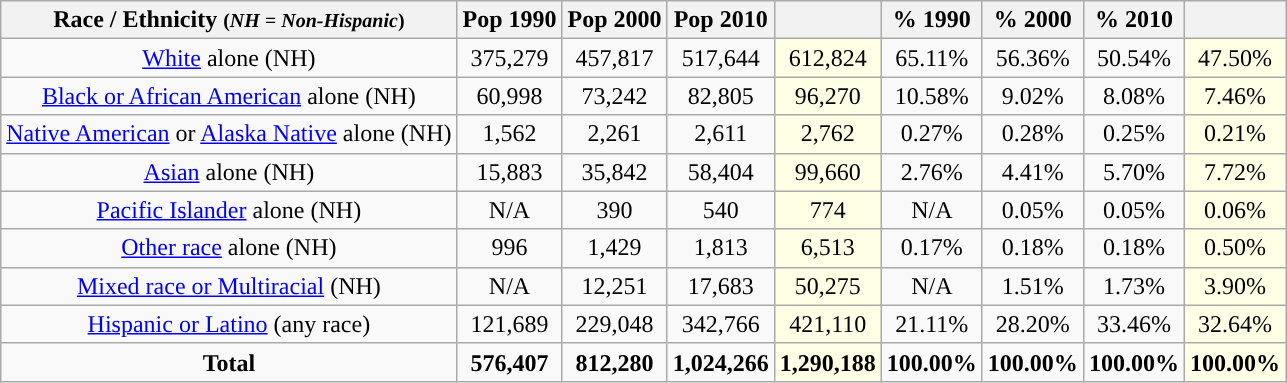<table class="wikitable" style="text-align:center;">
<tr>
<th>Race / Ethnicity <small>(<em>NH = Non-Hispanic</em>)</small></th>
<th>Pop 1990</th>
<th>Pop 2000</th>
<th>Pop 2010</th>
<th></th>
<th>% 1990</th>
<th>% 2000</th>
<th>% 2010</th>
<th></th>
</tr>
<tr>
<td><a href='#'>White</a> alone (NH)</td>
<td>375,279</td>
<td>457,817</td>
<td>517,644</td>
<td style='background: #ffffe6;'>612,824</td>
<td>65.11%</td>
<td>56.36%</td>
<td>50.54%</td>
<td style='background: #ffffe6;'>47.50%</td>
</tr>
<tr>
<td><a href='#'>Black or African American</a> alone (NH)</td>
<td>60,998</td>
<td>73,242</td>
<td>82,805</td>
<td style='background: #ffffe6;'>96,270</td>
<td>10.58%</td>
<td>9.02%</td>
<td>8.08%</td>
<td style='background: #ffffe6;'>7.46%</td>
</tr>
<tr>
<td><a href='#'>Native American</a> or <a href='#'>Alaska Native</a> alone (NH)</td>
<td>1,562</td>
<td>2,261</td>
<td>2,611</td>
<td style='background: #ffffe6;'>2,762</td>
<td>0.27%</td>
<td>0.28%</td>
<td>0.25%</td>
<td style='background: #ffffe6;'>0.21%</td>
</tr>
<tr>
<td><a href='#'>Asian</a> alone (NH)</td>
<td>15,883</td>
<td>35,842</td>
<td>58,404</td>
<td style='background: #ffffe6;'>99,660</td>
<td>2.76%</td>
<td>4.41%</td>
<td>5.70%</td>
<td style='background: #ffffe6;'>7.72%</td>
</tr>
<tr>
<td><a href='#'>Pacific Islander</a> alone (NH)</td>
<td>N/A</td>
<td>390</td>
<td>540</td>
<td style='background: #ffffe6;'>774</td>
<td>N/A</td>
<td>0.05%</td>
<td>0.05%</td>
<td style='background: #ffffe6;'>0.06%</td>
</tr>
<tr>
<td><a href='#'>Other race</a> alone (NH)</td>
<td>996</td>
<td>1,429</td>
<td>1,813</td>
<td style='background: #ffffe6;'>6,513</td>
<td>0.17%</td>
<td>0.18%</td>
<td>0.18%</td>
<td style='background: #ffffe6;'>0.50%</td>
</tr>
<tr>
<td><a href='#'>Mixed race or Multiracial</a> (NH)</td>
<td>N/A</td>
<td>12,251</td>
<td>17,683</td>
<td style='background: #ffffe6;'>50,275</td>
<td>N/A</td>
<td>1.51%</td>
<td>1.73%</td>
<td style='background: #ffffe6;'>3.90%</td>
</tr>
<tr>
<td><a href='#'>Hispanic or Latino</a> (any race)</td>
<td>121,689</td>
<td>229,048</td>
<td>342,766</td>
<td style='background: #ffffe6;'>421,110</td>
<td>21.11%</td>
<td>28.20%</td>
<td>33.46%</td>
<td style='background: #ffffe6;'>32.64%</td>
</tr>
<tr>
<td><strong>Total</strong></td>
<td><strong>576,407</strong></td>
<td><strong>812,280</strong></td>
<td><strong>1,024,266</strong></td>
<td style='background: #ffffe6;'><strong>1,290,188</strong></td>
<td><strong>100.00%</strong></td>
<td><strong>100.00%</strong></td>
<td><strong>100.00%</strong></td>
<td style='background: #ffffe6;'><strong>100.00%</strong></td>
</tr>
</table>
